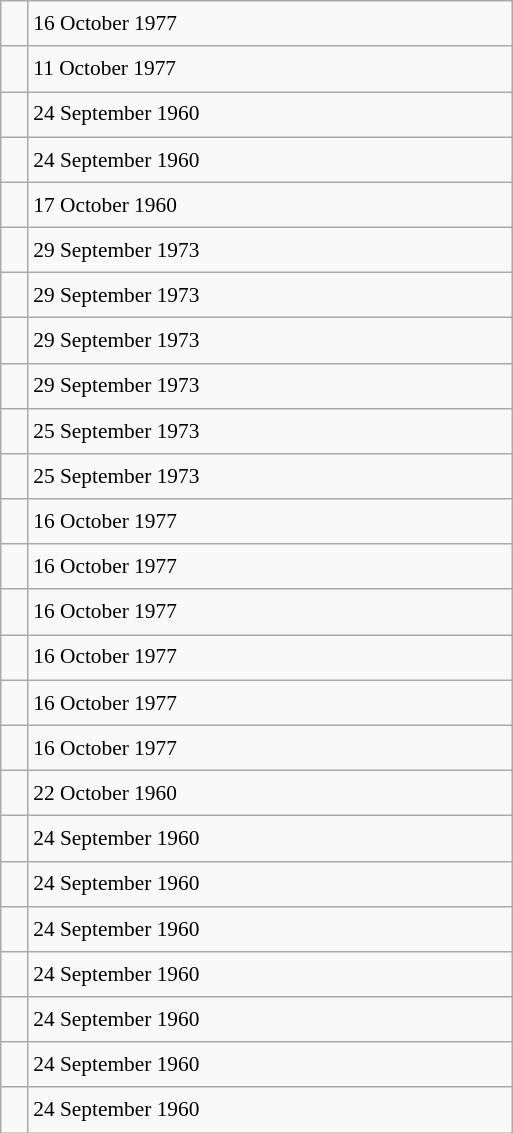<table class="wikitable" style="font-size: 89%; float: left; width: 24em; margin-right: 1em; line-height: 1.65em">
<tr>
<td></td>
<td>16 October 1977</td>
</tr>
<tr>
<td></td>
<td>11 October 1977</td>
</tr>
<tr>
<td></td>
<td>24 September 1960</td>
</tr>
<tr>
<td></td>
<td>24 September 1960</td>
</tr>
<tr>
<td></td>
<td>17 October 1960</td>
</tr>
<tr>
<td></td>
<td>29 September 1973</td>
</tr>
<tr>
<td></td>
<td>29 September 1973</td>
</tr>
<tr>
<td></td>
<td>29 September 1973</td>
</tr>
<tr>
<td></td>
<td>29 September 1973</td>
</tr>
<tr>
<td></td>
<td>25 September 1973</td>
</tr>
<tr>
<td></td>
<td>25 September 1973</td>
</tr>
<tr>
<td></td>
<td>16 October 1977</td>
</tr>
<tr>
<td></td>
<td>16 October 1977</td>
</tr>
<tr>
<td></td>
<td>16 October 1977</td>
</tr>
<tr>
<td></td>
<td>16 October 1977</td>
</tr>
<tr>
<td></td>
<td>16 October 1977</td>
</tr>
<tr>
<td></td>
<td>16 October 1977</td>
</tr>
<tr>
<td></td>
<td>22 October 1960</td>
</tr>
<tr>
<td></td>
<td>24 September 1960</td>
</tr>
<tr>
<td></td>
<td>24 September 1960</td>
</tr>
<tr>
<td></td>
<td>24 September 1960</td>
</tr>
<tr>
<td></td>
<td>24 September 1960</td>
</tr>
<tr>
<td></td>
<td>24 September 1960</td>
</tr>
<tr>
<td></td>
<td>24 September 1960</td>
</tr>
<tr>
<td></td>
<td>24 September 1960</td>
</tr>
</table>
